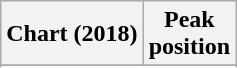<table class="wikitable sortable plainrowheaders" style="text-align:center">
<tr>
<th scope="col">Chart (2018)</th>
<th scope="col">Peak<br> position</th>
</tr>
<tr>
</tr>
<tr>
</tr>
<tr>
</tr>
</table>
